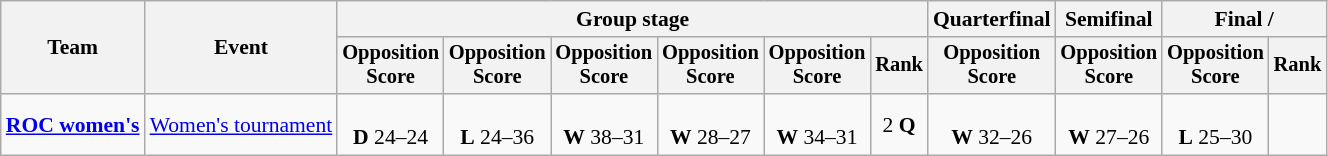<table class="wikitable" style="text-align:center; font-size:90%">
<tr>
<th rowspan=2>Team</th>
<th rowspan=2>Event</th>
<th colspan=6>Group stage</th>
<th>Quarterfinal</th>
<th>Semifinal</th>
<th colspan=2>Final / </th>
</tr>
<tr style="font-size:95%">
<th>Opposition<br>Score</th>
<th>Opposition<br>Score</th>
<th>Opposition<br>Score</th>
<th>Opposition<br>Score</th>
<th>Opposition<br>Score</th>
<th>Rank</th>
<th>Opposition<br>Score</th>
<th>Opposition<br>Score</th>
<th>Opposition<br>Score</th>
<th>Rank</th>
</tr>
<tr>
<td align=left><strong><a href='#'>ROC women's</a></strong></td>
<td align=left><a href='#'>Women's tournament</a></td>
<td><br><strong>D</strong> 24–24</td>
<td><br><strong>L</strong> 24–36</td>
<td><br><strong>W</strong> 38–31</td>
<td><br><strong>W</strong> 28–27</td>
<td><br><strong>W</strong> 34–31</td>
<td>2 <strong>Q</strong></td>
<td><br><strong>W</strong> 32–26</td>
<td><br><strong>W</strong> 27–26</td>
<td><br><strong>L</strong> 25–30</td>
<td></td>
</tr>
</table>
